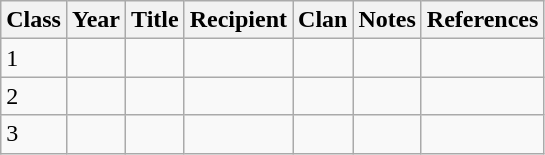<table class="wikitable">
<tr>
<th>Class</th>
<th>Year</th>
<th>Title</th>
<th>Recipient</th>
<th>Clan</th>
<th>Notes</th>
<th>References</th>
</tr>
<tr>
<td>1</td>
<td></td>
<td></td>
<td></td>
<td></td>
<td></td>
<td></td>
</tr>
<tr>
<td>2</td>
<td></td>
<td></td>
<td></td>
<td></td>
<td></td>
<td></td>
</tr>
<tr>
<td>3</td>
<td></td>
<td></td>
<td></td>
<td></td>
<td></td>
<td></td>
</tr>
</table>
